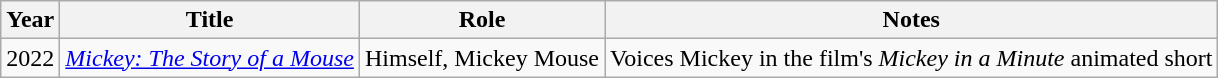<table class="wikitable sortable">
<tr>
<th>Year</th>
<th>Title</th>
<th>Role</th>
<th>Notes</th>
</tr>
<tr>
<td>2022</td>
<td><em><a href='#'>Mickey: The Story of a Mouse</a></em></td>
<td>Himself, Mickey Mouse</td>
<td>Voices Mickey in the film's <em>Mickey in a Minute</em> animated short</td>
</tr>
</table>
